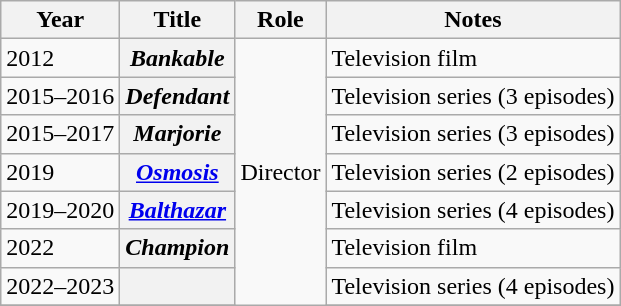<table class="wikitable plainrowheaders sortable">
<tr>
<th scope="col">Year</th>
<th scope="col">Title</th>
<th scope="col">Role</th>
<th class="unsortable">Notes</th>
</tr>
<tr>
<td>2012</td>
<th scope="row"><em>Bankable</em></th>
<td rowspan=8>Director</td>
<td>Television film</td>
</tr>
<tr>
<td>2015–2016</td>
<th scope="row"><em>Defendant</em></th>
<td>Television series (3 episodes)</td>
</tr>
<tr>
<td>2015–2017</td>
<th scope="row"><em>Marjorie</em></th>
<td>Television series (3 episodes)</td>
</tr>
<tr>
<td>2019</td>
<th scope="row"><em><a href='#'>Osmosis</a></em></th>
<td>Television series (2 episodes)</td>
</tr>
<tr>
<td>2019–2020</td>
<th scope="row"><em><a href='#'>Balthazar</a></em></th>
<td>Television series (4 episodes)</td>
</tr>
<tr>
<td>2022</td>
<th scope="row"><em>Champion</em></th>
<td>Television film</td>
</tr>
<tr>
<td>2022–2023</td>
<th scope="row"></th>
<td>Television series (4 episodes)</td>
</tr>
<tr>
</tr>
</table>
